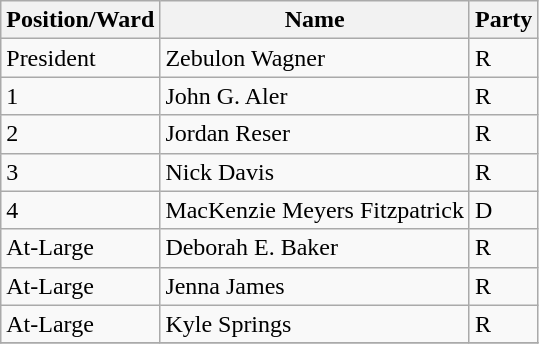<table class="wikitable sortable">
<tr>
<th>Position/Ward</th>
<th>Name</th>
<th>Party</th>
</tr>
<tr>
<td>President</td>
<td>Zebulon Wagner</td>
<td>R</td>
</tr>
<tr>
<td>1</td>
<td>John G. Aler</td>
<td>R</td>
</tr>
<tr>
<td>2</td>
<td>Jordan Reser</td>
<td>R</td>
</tr>
<tr>
<td>3</td>
<td>Nick Davis</td>
<td>R</td>
</tr>
<tr>
<td>4</td>
<td>MacKenzie Meyers Fitzpatrick</td>
<td>D</td>
</tr>
<tr>
<td>At-Large</td>
<td>Deborah E. Baker</td>
<td>R</td>
</tr>
<tr>
<td>At-Large</td>
<td>Jenna James</td>
<td>R</td>
</tr>
<tr>
<td>At-Large</td>
<td>Kyle Springs</td>
<td>R</td>
</tr>
<tr>
</tr>
</table>
